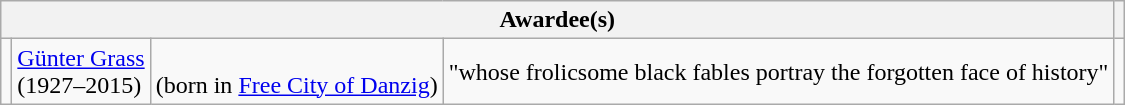<table class="wikitable">
<tr>
<th colspan="4">Awardee(s)</th>
<th></th>
</tr>
<tr>
<td></td>
<td><a href='#'>Günter Grass</a><br>(1927–2015)</td>
<td><br>(born in <a href='#'>Free City of Danzig</a>)</td>
<td>"whose frolicsome black fables portray the forgotten face of history"</td>
<td></td>
</tr>
</table>
